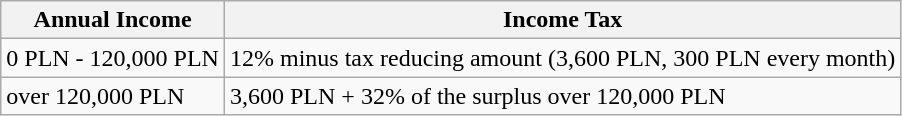<table class="wikitable">
<tr>
<th>Annual Income</th>
<th>Income Tax</th>
</tr>
<tr>
<td>0 PLN - 120,000 PLN</td>
<td>12% minus tax reducing amount (3,600 PLN, 300 PLN every month)</td>
</tr>
<tr>
<td>over 120,000 PLN</td>
<td>3,600 PLN + 32% of the surplus over 120,000 PLN</td>
</tr>
</table>
